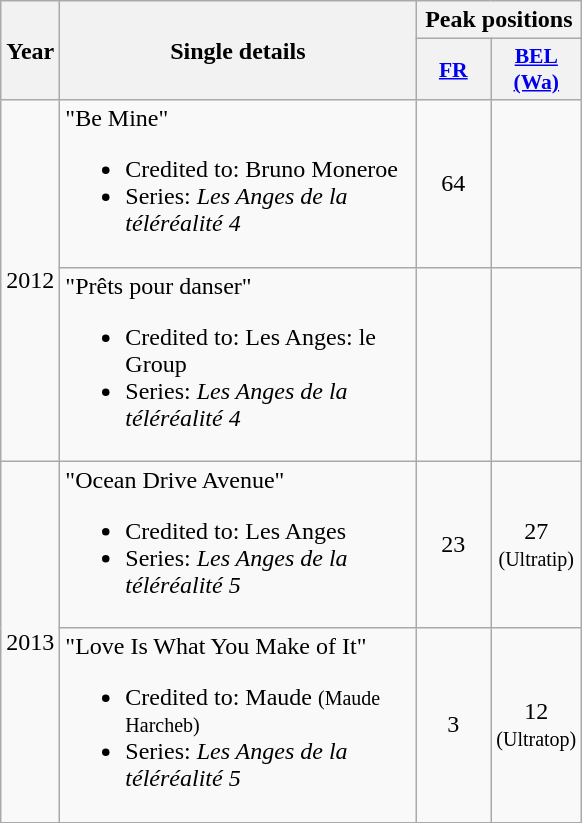<table class="wikitable">
<tr>
<th align="center" rowspan="2" width="30">Year</th>
<th align="center" rowspan="2" width="230">Single details</th>
<th align="center" colspan="2" width="30">Peak positions</th>
</tr>
<tr>
<th scope="col" style="width:3em;font-size:90%;"><a href='#'>FR</a><br></th>
<th scope="col" style="width:3em;font-size:90%;"><a href='#'>BEL <br>(Wa)</a><br></th>
</tr>
<tr>
<td align="center"  rowspan=2>2012</td>
<td>"Be Mine"<br><ul><li>Credited to: Bruno Moneroe</li><li>Series: <em>Les Anges de la téléréalité 4</em></li></ul></td>
<td align="center">64</td>
<td align="center"></td>
</tr>
<tr>
<td>"Prêts pour danser"<br><ul><li>Credited to: Les Anges: le  Group</li><li>Series: <em>Les Anges de la téléréalité 4</em></li></ul></td>
<td align="center"></td>
<td align="center"></td>
</tr>
<tr>
<td align="center"  rowspan=2>2013</td>
<td>"Ocean Drive Avenue"<br><ul><li>Credited to: Les Anges</li><li>Series: <em>Les Anges de la téléréalité 5</em></li></ul></td>
<td align="center">23</td>
<td align="center">27 <br><small>(Ultratip)</small></td>
</tr>
<tr>
<td>"Love Is What You Make of It"<br><ul><li>Credited to: Maude <small>(Maude Harcheb)</small></li><li>Series: <em>Les Anges de la téléréalité 5</em></li></ul></td>
<td align="center">3</td>
<td align="center">12 <br><small>(Ultratop)</small></td>
</tr>
<tr>
</tr>
</table>
